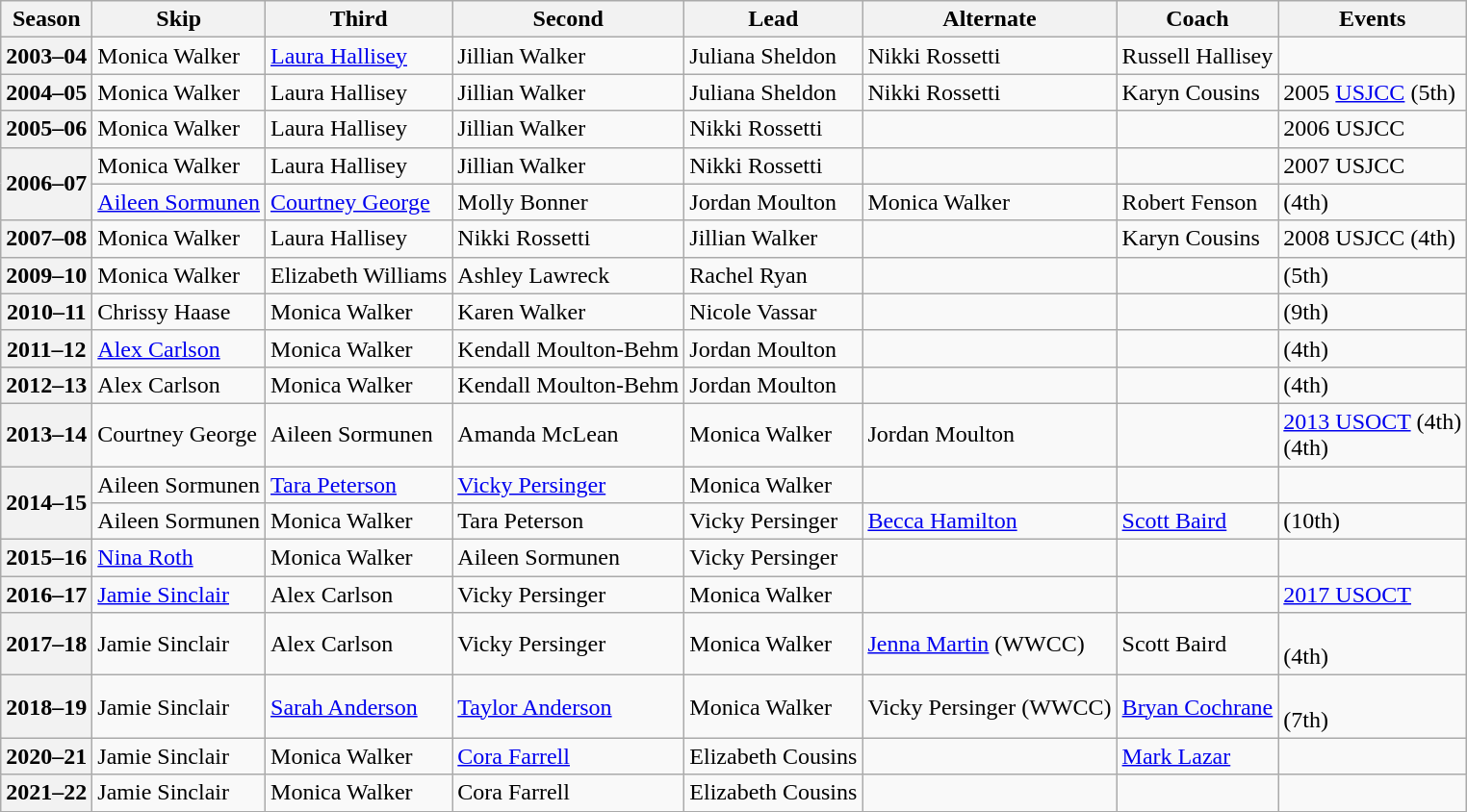<table class="wikitable">
<tr>
<th scope="col">Season</th>
<th scope="col">Skip</th>
<th scope="col">Third</th>
<th scope="col">Second</th>
<th scope="col">Lead</th>
<th scope="col">Alternate</th>
<th scope="col">Coach</th>
<th scope="col">Events</th>
</tr>
<tr>
<th scope="row">2003–04</th>
<td>Monica Walker</td>
<td><a href='#'>Laura Hallisey</a></td>
<td>Jillian Walker</td>
<td>Juliana Sheldon</td>
<td>Nikki Rossetti</td>
<td>Russell Hallisey</td>
<td></td>
</tr>
<tr>
<th scope="row">2004–05</th>
<td>Monica Walker</td>
<td>Laura Hallisey</td>
<td>Jillian Walker</td>
<td>Juliana Sheldon</td>
<td>Nikki Rossetti</td>
<td>Karyn Cousins</td>
<td>2005 <a href='#'>USJCC</a> (5th)</td>
</tr>
<tr>
<th scope="row">2005–06</th>
<td>Monica Walker</td>
<td>Laura Hallisey</td>
<td>Jillian Walker</td>
<td>Nikki Rossetti</td>
<td></td>
<td></td>
<td>2006 USJCC </td>
</tr>
<tr>
<th scope="row" rowspan=2>2006–07</th>
<td>Monica Walker</td>
<td>Laura Hallisey</td>
<td>Jillian Walker</td>
<td>Nikki Rossetti</td>
<td></td>
<td></td>
<td>2007 USJCC </td>
</tr>
<tr>
<td><a href='#'>Aileen Sormunen</a></td>
<td><a href='#'>Courtney George</a></td>
<td>Molly Bonner</td>
<td>Jordan Moulton</td>
<td>Monica Walker</td>
<td>Robert Fenson</td>
<td> (4th)</td>
</tr>
<tr>
<th scope="row">2007–08</th>
<td>Monica Walker</td>
<td>Laura Hallisey</td>
<td>Nikki Rossetti</td>
<td>Jillian Walker</td>
<td></td>
<td>Karyn Cousins</td>
<td>2008 USJCC (4th)</td>
</tr>
<tr>
<th scope="row">2009–10</th>
<td>Monica Walker</td>
<td>Elizabeth Williams</td>
<td>Ashley Lawreck</td>
<td>Rachel Ryan</td>
<td></td>
<td></td>
<td> (5th)</td>
</tr>
<tr>
<th scope="row">2010–11</th>
<td>Chrissy Haase</td>
<td>Monica Walker</td>
<td>Karen Walker</td>
<td>Nicole Vassar</td>
<td></td>
<td></td>
<td> (9th)</td>
</tr>
<tr>
<th scope="row">2011–12</th>
<td><a href='#'>Alex Carlson</a></td>
<td>Monica Walker</td>
<td>Kendall Moulton-Behm</td>
<td>Jordan Moulton</td>
<td></td>
<td></td>
<td> (4th)</td>
</tr>
<tr>
<th scope="row">2012–13</th>
<td>Alex Carlson</td>
<td>Monica Walker</td>
<td>Kendall Moulton-Behm</td>
<td>Jordan Moulton</td>
<td></td>
<td></td>
<td> (4th)</td>
</tr>
<tr>
<th scope="row">2013–14</th>
<td>Courtney George</td>
<td>Aileen Sormunen</td>
<td>Amanda McLean</td>
<td>Monica Walker</td>
<td>Jordan Moulton</td>
<td></td>
<td><a href='#'>2013 USOCT</a> (4th)<br> (4th)</td>
</tr>
<tr>
<th scope="row" rowspan=2>2014–15</th>
<td>Aileen Sormunen</td>
<td><a href='#'>Tara Peterson</a></td>
<td><a href='#'>Vicky Persinger</a></td>
<td>Monica Walker</td>
<td></td>
<td></td>
<td> </td>
</tr>
<tr>
<td>Aileen Sormunen</td>
<td>Monica Walker</td>
<td>Tara Peterson</td>
<td>Vicky Persinger</td>
<td><a href='#'>Becca Hamilton</a></td>
<td><a href='#'>Scott Baird</a></td>
<td> (10th)</td>
</tr>
<tr>
<th scope="row">2015–16</th>
<td><a href='#'>Nina Roth</a></td>
<td>Monica Walker</td>
<td>Aileen Sormunen</td>
<td>Vicky Persinger</td>
<td></td>
<td></td>
<td> </td>
</tr>
<tr>
<th scope="row">2016–17</th>
<td><a href='#'>Jamie Sinclair</a></td>
<td>Alex Carlson</td>
<td>Vicky Persinger</td>
<td>Monica Walker</td>
<td></td>
<td></td>
<td><a href='#'>2017 USOCT</a> <br> </td>
</tr>
<tr>
<th scope="row">2017–18</th>
<td>Jamie Sinclair</td>
<td>Alex Carlson</td>
<td>Vicky Persinger</td>
<td>Monica Walker</td>
<td><a href='#'>Jenna Martin</a> (WWCC)</td>
<td>Scott Baird</td>
<td> <br> (4th)</td>
</tr>
<tr>
<th scope="row">2018–19</th>
<td>Jamie Sinclair</td>
<td><a href='#'>Sarah Anderson</a></td>
<td><a href='#'>Taylor Anderson</a></td>
<td>Monica Walker</td>
<td>Vicky Persinger (WWCC)</td>
<td><a href='#'>Bryan Cochrane</a></td>
<td> <br> (7th)</td>
</tr>
<tr>
<th scope="row">2020–21</th>
<td>Jamie Sinclair</td>
<td>Monica Walker</td>
<td><a href='#'>Cora Farrell</a></td>
<td>Elizabeth Cousins</td>
<td></td>
<td><a href='#'>Mark Lazar</a></td>
<td> </td>
</tr>
<tr>
<th scope="row">2021–22</th>
<td>Jamie Sinclair</td>
<td>Monica Walker</td>
<td>Cora Farrell</td>
<td>Elizabeth Cousins</td>
<td></td>
<td></td>
<td></td>
</tr>
</table>
